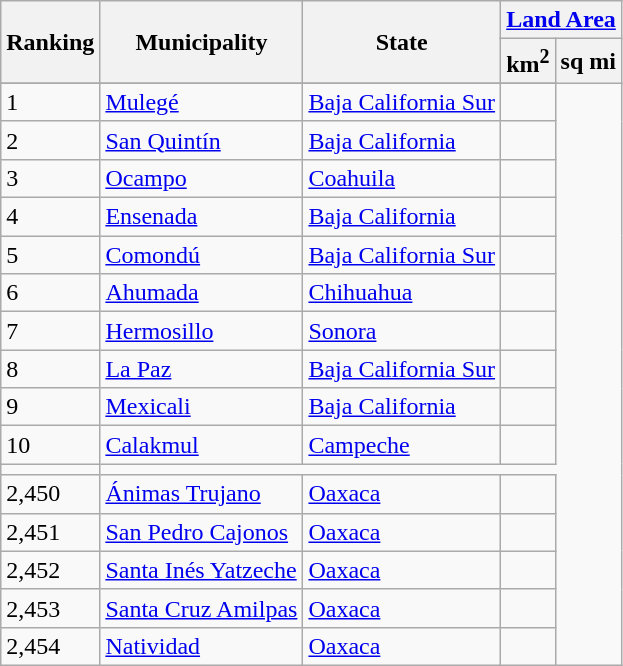<table class="wikitable">
<tr>
<th scope="col"  rowspan=2>Ranking</th>
<th scope="col"  rowspan=2>Municipality</th>
<th scope="col"  rowspan=2>State</th>
<th scope="col" data-sort-type="number"  colspan=2><a href='#'>Land Area</a></th>
</tr>
<tr>
<th>km<sup>2</sup></th>
<th>sq mi</th>
</tr>
<tr>
</tr>
<tr>
<td>1</td>
<td><a href='#'>Mulegé</a></td>
<td><a href='#'>Baja California Sur</a></td>
<td></td>
</tr>
<tr>
<td>2</td>
<td><a href='#'>San Quintín</a></td>
<td><a href='#'>Baja California</a></td>
<td></td>
</tr>
<tr>
<td>3</td>
<td><a href='#'>Ocampo</a></td>
<td><a href='#'>Coahuila</a></td>
<td></td>
</tr>
<tr>
<td>4</td>
<td><a href='#'>Ensenada</a></td>
<td><a href='#'>Baja California</a></td>
<td></td>
</tr>
<tr>
<td>5</td>
<td><a href='#'>Comondú</a></td>
<td><a href='#'>Baja California Sur</a></td>
<td></td>
</tr>
<tr>
<td>6</td>
<td><a href='#'>Ahumada</a></td>
<td><a href='#'>Chihuahua</a></td>
<td></td>
</tr>
<tr>
<td>7</td>
<td><a href='#'>Hermosillo</a></td>
<td><a href='#'>Sonora</a></td>
<td></td>
</tr>
<tr>
<td>8</td>
<td><a href='#'>La Paz</a></td>
<td><a href='#'>Baja California Sur</a></td>
<td></td>
</tr>
<tr>
<td>9</td>
<td><a href='#'>Mexicali</a></td>
<td><a href='#'>Baja California</a></td>
<td></td>
</tr>
<tr>
<td>10</td>
<td><a href='#'>Calakmul</a></td>
<td><a href='#'>Campeche</a></td>
<td></td>
</tr>
<tr>
<td></td>
</tr>
<tr>
<td>2,450</td>
<td><a href='#'>Ánimas Trujano</a></td>
<td><a href='#'>Oaxaca</a></td>
<td></td>
</tr>
<tr>
<td>2,451</td>
<td><a href='#'>San Pedro Cajonos</a></td>
<td><a href='#'>Oaxaca</a></td>
<td></td>
</tr>
<tr>
<td>2,452</td>
<td><a href='#'>Santa Inés Yatzeche</a></td>
<td><a href='#'>Oaxaca</a></td>
<td></td>
</tr>
<tr>
<td>2,453</td>
<td><a href='#'>Santa Cruz Amilpas</a></td>
<td><a href='#'>Oaxaca</a></td>
<td></td>
</tr>
<tr>
<td>2,454</td>
<td><a href='#'>Natividad</a></td>
<td><a href='#'>Oaxaca</a></td>
<td></td>
</tr>
</table>
